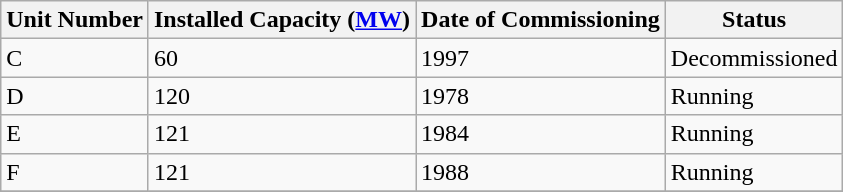<table class="sortable wikitable">
<tr>
<th>Unit Number</th>
<th>Installed Capacity (<a href='#'>MW</a>)</th>
<th>Date of Commissioning</th>
<th>Status</th>
</tr>
<tr>
<td>C</td>
<td>60</td>
<td>1997</td>
<td>Decommissioned</td>
</tr>
<tr>
<td>D</td>
<td>120</td>
<td>1978</td>
<td>Running</td>
</tr>
<tr>
<td>E</td>
<td>121</td>
<td>1984</td>
<td>Running</td>
</tr>
<tr>
<td>F</td>
<td>121</td>
<td>1988</td>
<td>Running</td>
</tr>
<tr>
</tr>
</table>
